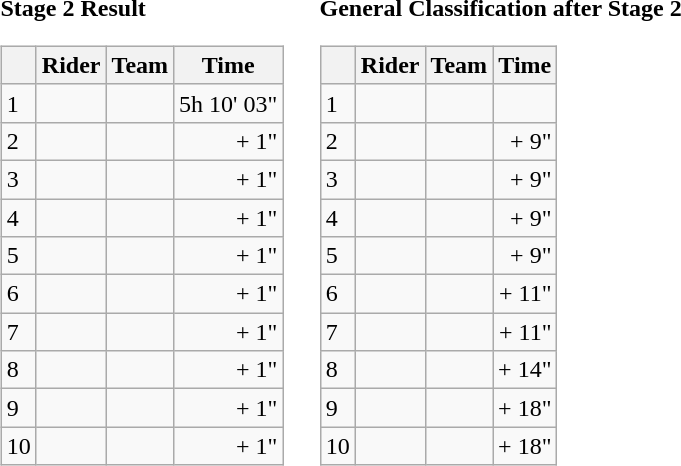<table>
<tr>
<td><strong>Stage 2 Result</strong><br><table class="wikitable">
<tr>
<th></th>
<th>Rider</th>
<th>Team</th>
<th>Time</th>
</tr>
<tr>
<td>1</td>
<td></td>
<td></td>
<td align="right">5h 10' 03"</td>
</tr>
<tr>
<td>2</td>
<td></td>
<td></td>
<td align="right">+ 1"</td>
</tr>
<tr>
<td>3</td>
<td></td>
<td></td>
<td align="right">+ 1"</td>
</tr>
<tr>
<td>4</td>
<td></td>
<td></td>
<td align="right">+ 1"</td>
</tr>
<tr>
<td>5</td>
<td></td>
<td></td>
<td align="right">+ 1"</td>
</tr>
<tr>
<td>6</td>
<td></td>
<td></td>
<td align="right">+ 1"</td>
</tr>
<tr>
<td>7</td>
<td></td>
<td></td>
<td align="right">+ 1"</td>
</tr>
<tr>
<td>8</td>
<td></td>
<td></td>
<td align="right">+ 1"</td>
</tr>
<tr>
<td>9</td>
<td></td>
<td></td>
<td align="right">+ 1"</td>
</tr>
<tr>
<td>10</td>
<td></td>
<td></td>
<td align="right">+ 1"</td>
</tr>
</table>
</td>
<td></td>
<td><strong>General Classification after Stage 2</strong><br><table class="wikitable">
<tr>
<th></th>
<th>Rider</th>
<th>Team</th>
<th>Time</th>
</tr>
<tr>
<td>1</td>
<td> </td>
<td></td>
<td align="right"></td>
</tr>
<tr>
<td>2</td>
<td></td>
<td></td>
<td align="right">+ 9"</td>
</tr>
<tr>
<td>3</td>
<td></td>
<td></td>
<td align="right">+ 9"</td>
</tr>
<tr>
<td>4</td>
<td></td>
<td></td>
<td align="right">+ 9"</td>
</tr>
<tr>
<td>5</td>
<td></td>
<td></td>
<td align="right">+ 9"</td>
</tr>
<tr>
<td>6</td>
<td></td>
<td></td>
<td align="right">+ 11"</td>
</tr>
<tr>
<td>7</td>
<td> </td>
<td></td>
<td align="right">+ 11"</td>
</tr>
<tr>
<td>8</td>
<td></td>
<td></td>
<td align="right">+ 14"</td>
</tr>
<tr>
<td>9</td>
<td></td>
<td></td>
<td align="right">+ 18"</td>
</tr>
<tr>
<td>10</td>
<td></td>
<td></td>
<td align="right">+ 18"</td>
</tr>
</table>
</td>
</tr>
</table>
